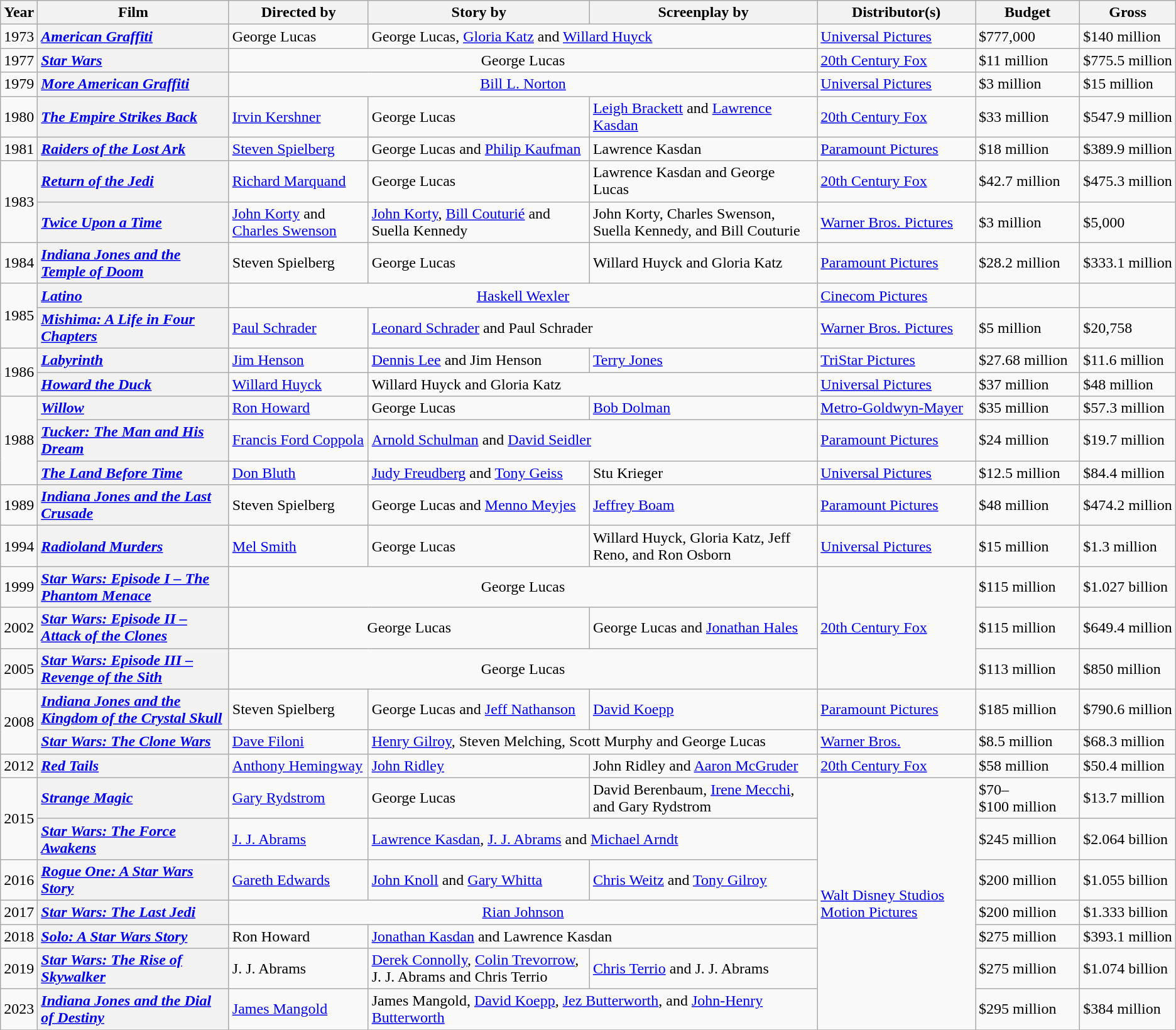<table class="wikitable sortable">
<tr>
<th>Year</th>
<th>Film</th>
<th>Directed by</th>
<th>Story by</th>
<th>Screenplay by</th>
<th>Distributor(s)</th>
<th data-sort-type="currency">Budget</th>
<th data-sort-type="currency">Gross</th>
</tr>
<tr>
<td style="text-align:left">1973</td>
<th scope="row" style="text-align:left"><em><a href='#'>American Graffiti</a></em></th>
<td>George Lucas</td>
<td colspan="2">George Lucas, <a href='#'>Gloria Katz</a> and <a href='#'>Willard Huyck</a></td>
<td><a href='#'>Universal Pictures</a></td>
<td data-sort-value="$0.777 million">$777,000</td>
<td>$140 million</td>
</tr>
<tr>
<td style="text-align:left">1977</td>
<th scope="row" style="text-align:left"><em><a href='#'>Star Wars</a></em></th>
<td colspan="3" align="center">George Lucas</td>
<td><a href='#'>20th Century Fox</a></td>
<td>$11 million</td>
<td>$775.5 million</td>
</tr>
<tr>
<td style="text-align:left">1979</td>
<th scope="row" style="text-align:left"><em><a href='#'>More American Graffiti</a></em></th>
<td colspan="3" align="center"><a href='#'>Bill L. Norton</a></td>
<td><a href='#'>Universal Pictures</a></td>
<td>$3 million</td>
<td>$15 million</td>
</tr>
<tr>
<td style="text-align:left">1980</td>
<th scope="row" style="text-align:left"><em><a href='#'>The Empire Strikes Back</a></em></th>
<td><a href='#'>Irvin Kershner</a></td>
<td>George Lucas</td>
<td><a href='#'>Leigh Brackett</a> and <a href='#'>Lawrence Kasdan</a></td>
<td><a href='#'>20th Century Fox</a></td>
<td>$33 million</td>
<td>$547.9 million</td>
</tr>
<tr>
<td style="text-align:left">1981</td>
<th scope="row" style="text-align:left"><em><a href='#'>Raiders of the Lost Ark</a></em></th>
<td><a href='#'>Steven Spielberg</a></td>
<td>George Lucas and <a href='#'>Philip Kaufman</a></td>
<td>Lawrence Kasdan</td>
<td><a href='#'>Paramount Pictures</a></td>
<td>$18 million</td>
<td>$389.9 million</td>
</tr>
<tr>
<td style="text-align:left" rowspan="2">1983</td>
<th scope="row" style="text-align:left"><em><a href='#'>Return of the Jedi</a></em></th>
<td style="text-align:left"><a href='#'>Richard Marquand</a></td>
<td style="text-align:left">George Lucas</td>
<td style="text-align:left">Lawrence Kasdan and George Lucas</td>
<td><a href='#'>20th Century Fox</a></td>
<td>$42.7 million</td>
<td>$475.3 million</td>
</tr>
<tr>
<th scope="row" style="text-align:left"><em><a href='#'>Twice Upon a Time</a></em></th>
<td><a href='#'>John Korty</a> and <a href='#'>Charles Swenson</a></td>
<td><a href='#'>John Korty</a>, <a href='#'>Bill Couturié</a> and Suella Kennedy</td>
<td>John Korty, Charles Swenson, Suella Kennedy, and Bill Couturie</td>
<td><a href='#'>Warner Bros. Pictures</a></td>
<td>$3 million</td>
<td>$5,000</td>
</tr>
<tr>
<td style="text-align:left">1984</td>
<th scope="row" style="text-align:left"><em><a href='#'>Indiana Jones and the Temple of Doom</a></em></th>
<td>Steven Spielberg</td>
<td>George Lucas</td>
<td>Willard Huyck and Gloria Katz</td>
<td><a href='#'>Paramount Pictures</a></td>
<td>$28.2 million</td>
<td>$333.1 million</td>
</tr>
<tr>
<td style="text-align:left" rowspan="2">1985</td>
<th scope="row" style="text-align:left"><em><a href='#'>Latino</a></em></th>
<td colspan="3" align="center"><a href='#'>Haskell Wexler</a></td>
<td><a href='#'>Cinecom Pictures</a></td>
<td></td>
<td></td>
</tr>
<tr>
<th scope="row" style="text-align:left"><em><a href='#'>Mishima: A Life in Four Chapters</a></em></th>
<td><a href='#'>Paul Schrader</a></td>
<td colspan="2"><a href='#'>Leonard Schrader</a> and Paul Schrader</td>
<td><a href='#'>Warner Bros. Pictures</a></td>
<td>$5 million</td>
<td data-sort-value="$0.020 million">$20,758</td>
</tr>
<tr>
<td style="text-align:left" rowspan="2">1986</td>
<th scope="row" style="text-align:left"><em><a href='#'>Labyrinth</a></em></th>
<td><a href='#'>Jim Henson</a></td>
<td><a href='#'>Dennis Lee</a> and Jim Henson</td>
<td><a href='#'>Terry Jones</a></td>
<td><a href='#'>TriStar Pictures</a></td>
<td>$27.68 million</td>
<td>$11.6 million</td>
</tr>
<tr>
<th scope="row" style="text-align:left"><em><a href='#'>Howard the Duck</a></em></th>
<td><a href='#'>Willard Huyck</a></td>
<td colspan="2">Willard Huyck and Gloria Katz</td>
<td><a href='#'>Universal Pictures</a></td>
<td>$37 million</td>
<td>$48 million</td>
</tr>
<tr>
<td style="text-align:left" rowspan="3">1988</td>
<th scope="row" style="text-align:left"><em><a href='#'>Willow</a></em></th>
<td><a href='#'>Ron Howard</a></td>
<td>George Lucas</td>
<td><a href='#'>Bob Dolman</a></td>
<td><a href='#'>Metro-Goldwyn-Mayer</a></td>
<td>$35 million</td>
<td>$57.3 million</td>
</tr>
<tr>
<th scope="row" style="text-align:left"><em><a href='#'>Tucker: The Man and His Dream</a></em></th>
<td><a href='#'>Francis Ford Coppola</a></td>
<td colspan="2"><a href='#'>Arnold Schulman</a> and <a href='#'>David Seidler</a></td>
<td><a href='#'>Paramount Pictures</a></td>
<td>$24 million</td>
<td>$19.7 million</td>
</tr>
<tr>
<th scope="row" style="text-align:left"><em><a href='#'>The Land Before Time</a></em></th>
<td><a href='#'>Don Bluth</a></td>
<td><a href='#'>Judy Freudberg</a> and <a href='#'>Tony Geiss</a></td>
<td>Stu Krieger</td>
<td><a href='#'>Universal Pictures</a></td>
<td>$12.5 million</td>
<td>$84.4 million</td>
</tr>
<tr>
<td style="text-align:left">1989</td>
<th scope="row" style="text-align:left"><em><a href='#'>Indiana Jones and the Last Crusade</a></em></th>
<td>Steven Spielberg</td>
<td>George Lucas and <a href='#'>Menno Meyjes</a></td>
<td><a href='#'>Jeffrey Boam</a></td>
<td><a href='#'>Paramount Pictures</a></td>
<td>$48 million</td>
<td>$474.2 million</td>
</tr>
<tr>
<td style="text-align:left">1994</td>
<th scope="row" style="text-align:left"><em><a href='#'>Radioland Murders</a></em></th>
<td><a href='#'>Mel Smith</a></td>
<td>George Lucas</td>
<td>Willard Huyck, Gloria Katz, Jeff Reno, and Ron Osborn</td>
<td><a href='#'>Universal Pictures</a></td>
<td>$15 million</td>
<td>$1.3 million</td>
</tr>
<tr>
<td style="text-align:left">1999</td>
<th scope="row" style="text-align:left"><em><a href='#'>Star Wars: Episode I – The Phantom Menace</a></em></th>
<td colspan="3" align="center">George Lucas</td>
<td rowspan="3"><a href='#'>20th Century Fox</a></td>
<td>$115 million</td>
<td>$1.027 billion</td>
</tr>
<tr>
<td style="text-align:left">2002</td>
<th scope="row" style="text-align:left"><em><a href='#'>Star Wars: Episode II – Attack of the Clones</a></em></th>
<td colspan="2" align="center">George Lucas</td>
<td>George Lucas and <a href='#'>Jonathan Hales</a></td>
<td>$115 million</td>
<td>$649.4 million</td>
</tr>
<tr>
<td style="text-align:left">2005</td>
<th scope="row" style="text-align:left"><em><a href='#'>Star Wars: Episode III – Revenge of the Sith</a></em></th>
<td colspan="3" align="center">George Lucas</td>
<td>$113 million</td>
<td>$850 million</td>
</tr>
<tr>
<td style="text-align:left" rowspan="2">2008</td>
<th scope="row" style="text-align:left"><em><a href='#'>Indiana Jones and the Kingdom of the Crystal Skull</a></em></th>
<td>Steven Spielberg</td>
<td>George Lucas and <a href='#'>Jeff Nathanson</a></td>
<td><a href='#'>David Koepp</a></td>
<td><a href='#'>Paramount Pictures</a></td>
<td>$185 million</td>
<td>$790.6 million</td>
</tr>
<tr>
<th scope="row" style="text-align:left"><em><a href='#'>Star Wars: The Clone Wars</a></em></th>
<td><a href='#'>Dave Filoni</a></td>
<td colspan="2"><a href='#'>Henry Gilroy</a>, Steven Melching, Scott Murphy and George Lucas</td>
<td><a href='#'>Warner Bros.</a></td>
<td>$8.5 million</td>
<td>$68.3 million</td>
</tr>
<tr>
<td style="text-align:left">2012</td>
<th scope="row" style="text-align:left"><em><a href='#'>Red Tails</a></em></th>
<td><a href='#'>Anthony Hemingway</a></td>
<td><a href='#'>John Ridley</a></td>
<td>John Ridley and <a href='#'>Aaron McGruder</a></td>
<td><a href='#'>20th Century Fox</a></td>
<td>$58 million</td>
<td>$50.4 million</td>
</tr>
<tr>
<td style="text-align:left" rowspan="2">2015</td>
<th scope="row" style="text-align:left"><em><a href='#'>Strange Magic</a></em></th>
<td><a href='#'>Gary Rydstrom</a></td>
<td>George Lucas</td>
<td>David Berenbaum, <a href='#'>Irene Mecchi</a>, and Gary Rydstrom</td>
<td rowspan="7"><a href='#'>Walt Disney Studios Motion Pictures</a></td>
<td>$70–$100 million</td>
<td>$13.7 million</td>
</tr>
<tr>
<th scope="row" style="text-align:left"><em><a href='#'>Star Wars: The Force Awakens</a></em></th>
<td><a href='#'>J. J. Abrams</a></td>
<td colspan="2"><a href='#'>Lawrence Kasdan</a>, <a href='#'>J. J. Abrams</a> and <a href='#'>Michael Arndt</a></td>
<td>$245 million</td>
<td>$2.064 billion</td>
</tr>
<tr>
<td style="text-align:left">2016</td>
<th scope="row" style="text-align:left"><em><a href='#'>Rogue One: A Star Wars Story</a></em></th>
<td><a href='#'>Gareth Edwards</a></td>
<td><a href='#'>John Knoll</a> and <a href='#'>Gary Whitta</a></td>
<td><a href='#'>Chris Weitz</a> and <a href='#'>Tony Gilroy</a></td>
<td>$200 million</td>
<td>$1.055 billion</td>
</tr>
<tr>
<td style="text-align:left">2017</td>
<th scope="row" style="text-align:left"><em><a href='#'>Star Wars: The Last Jedi</a></em></th>
<td colspan="3" style="text-align:center;"><a href='#'>Rian Johnson</a></td>
<td>$200 million</td>
<td>$1.333 billion</td>
</tr>
<tr>
<td style="text-align:left">2018</td>
<th scope="row" style="text-align:left"><em><a href='#'>Solo: A Star Wars Story</a></em></th>
<td>Ron Howard</td>
<td colspan="2"><a href='#'>Jonathan Kasdan</a> and Lawrence Kasdan</td>
<td>$275 million</td>
<td>$393.1 million</td>
</tr>
<tr>
<td style="text-align:left">2019</td>
<th scope="row" style="text-align:left"><em><a href='#'>Star Wars: The Rise of Skywalker</a></em></th>
<td>J. J. Abrams</td>
<td><a href='#'>Derek Connolly</a>, <a href='#'>Colin Trevorrow</a>, J. J. Abrams and Chris Terrio</td>
<td><a href='#'>Chris Terrio</a> and J. J. Abrams</td>
<td>$275 million</td>
<td>$1.074 billion</td>
</tr>
<tr>
<td>2023</td>
<th scope="row" style="text-align:left"><em><a href='#'>Indiana Jones and the Dial of Destiny</a></em></th>
<td><a href='#'>James Mangold</a></td>
<td colspan="2">James Mangold, <a href='#'>David Koepp</a>, <a href='#'>Jez Butterworth</a>, and <a href='#'>John-Henry Butterworth</a></td>
<td>$295 million</td>
<td>$384 million</td>
</tr>
<tr>
</tr>
</table>
